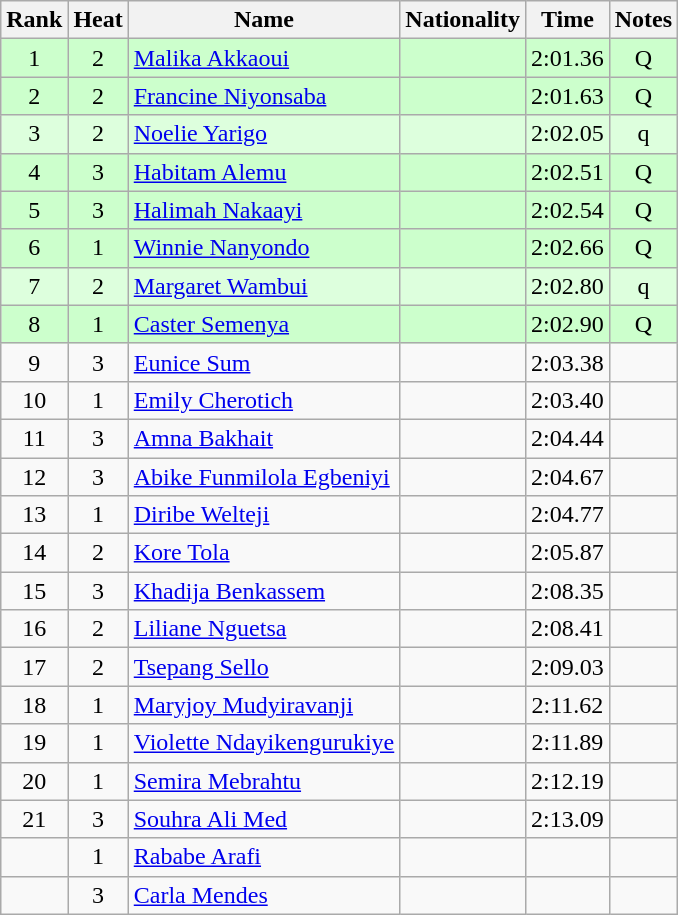<table class="wikitable sortable" style="text-align:center">
<tr>
<th>Rank</th>
<th>Heat</th>
<th>Name</th>
<th>Nationality</th>
<th>Time</th>
<th>Notes</th>
</tr>
<tr bgcolor=ccffcc>
<td>1</td>
<td>2</td>
<td align=left><a href='#'>Malika Akkaoui</a></td>
<td align=left></td>
<td>2:01.36</td>
<td>Q</td>
</tr>
<tr bgcolor=ccffcc>
<td>2</td>
<td>2</td>
<td align=left><a href='#'>Francine Niyonsaba</a></td>
<td align=left></td>
<td>2:01.63</td>
<td>Q</td>
</tr>
<tr bgcolor=ddffdd>
<td>3</td>
<td>2</td>
<td align=left><a href='#'>Noelie Yarigo</a></td>
<td align=left></td>
<td>2:02.05</td>
<td>q</td>
</tr>
<tr bgcolor=ccffcc>
<td>4</td>
<td>3</td>
<td align=left><a href='#'>Habitam Alemu</a></td>
<td align=left></td>
<td>2:02.51</td>
<td>Q</td>
</tr>
<tr bgcolor=ccffcc>
<td>5</td>
<td>3</td>
<td align=left><a href='#'>Halimah Nakaayi</a></td>
<td align=left></td>
<td>2:02.54</td>
<td>Q</td>
</tr>
<tr bgcolor=ccffcc>
<td>6</td>
<td>1</td>
<td align=left><a href='#'>Winnie Nanyondo</a></td>
<td align=left></td>
<td>2:02.66</td>
<td>Q</td>
</tr>
<tr bgcolor=ddffdd>
<td>7</td>
<td>2</td>
<td align=left><a href='#'>Margaret Wambui</a></td>
<td align=left></td>
<td>2:02.80</td>
<td>q</td>
</tr>
<tr bgcolor=ccffcc>
<td>8</td>
<td>1</td>
<td align=left><a href='#'>Caster Semenya</a></td>
<td align=left></td>
<td>2:02.90</td>
<td>Q</td>
</tr>
<tr>
<td>9</td>
<td>3</td>
<td align=left><a href='#'>Eunice Sum</a></td>
<td align=left></td>
<td>2:03.38</td>
<td></td>
</tr>
<tr>
<td>10</td>
<td>1</td>
<td align=left><a href='#'>Emily Cherotich</a></td>
<td align=left></td>
<td>2:03.40</td>
<td></td>
</tr>
<tr>
<td>11</td>
<td>3</td>
<td align=left><a href='#'>Amna Bakhait</a></td>
<td align=left></td>
<td>2:04.44</td>
<td></td>
</tr>
<tr>
<td>12</td>
<td>3</td>
<td align=left><a href='#'>Abike Funmilola Egbeniyi</a></td>
<td align=left></td>
<td>2:04.67</td>
<td></td>
</tr>
<tr>
<td>13</td>
<td>1</td>
<td align=left><a href='#'>Diribe Welteji</a></td>
<td align=left></td>
<td>2:04.77</td>
<td></td>
</tr>
<tr>
<td>14</td>
<td>2</td>
<td align=left><a href='#'>Kore Tola</a></td>
<td align=left></td>
<td>2:05.87</td>
<td></td>
</tr>
<tr>
<td>15</td>
<td>3</td>
<td align=left><a href='#'>Khadija Benkassem</a></td>
<td align=left></td>
<td>2:08.35</td>
<td></td>
</tr>
<tr>
<td>16</td>
<td>2</td>
<td align=left><a href='#'>Liliane Nguetsa</a></td>
<td align=left></td>
<td>2:08.41</td>
<td></td>
</tr>
<tr>
<td>17</td>
<td>2</td>
<td align=left><a href='#'>Tsepang Sello</a></td>
<td align=left></td>
<td>2:09.03</td>
<td></td>
</tr>
<tr>
<td>18</td>
<td>1</td>
<td align=left><a href='#'>Maryjoy Mudyiravanji</a></td>
<td align=left></td>
<td>2:11.62</td>
<td></td>
</tr>
<tr>
<td>19</td>
<td>1</td>
<td align=left><a href='#'>Violette Ndayikengurukiye</a></td>
<td align=left></td>
<td>2:11.89</td>
<td></td>
</tr>
<tr>
<td>20</td>
<td>1</td>
<td align=left><a href='#'>Semira Mebrahtu</a></td>
<td align=left></td>
<td>2:12.19</td>
<td></td>
</tr>
<tr>
<td>21</td>
<td>3</td>
<td align=left><a href='#'>Souhra Ali Med</a></td>
<td align=left></td>
<td>2:13.09</td>
<td></td>
</tr>
<tr>
<td></td>
<td>1</td>
<td align=left><a href='#'>Rababe Arafi</a></td>
<td align=left></td>
<td></td>
<td></td>
</tr>
<tr>
<td></td>
<td>3</td>
<td align=left><a href='#'>Carla Mendes</a></td>
<td align=left></td>
<td></td>
<td></td>
</tr>
</table>
